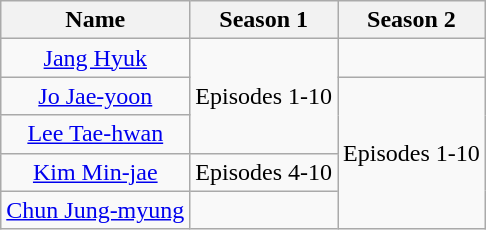<table class=wikitable style="text-align:center;">
<tr>
<th>Name</th>
<th>Season 1</th>
<th>Season 2</th>
</tr>
<tr>
<td><a href='#'>Jang Hyuk</a></td>
<td rowspan=3>Episodes 1-10</td>
<td></td>
</tr>
<tr>
<td><a href='#'>Jo Jae-yoon</a></td>
<td rowspan="4">Episodes 1-10</td>
</tr>
<tr>
<td><a href='#'>Lee Tae-hwan</a></td>
</tr>
<tr>
<td><a href='#'>Kim Min-jae</a></td>
<td>Episodes 4-10</td>
</tr>
<tr>
<td><a href='#'>Chun Jung-myung</a></td>
<td></td>
</tr>
</table>
